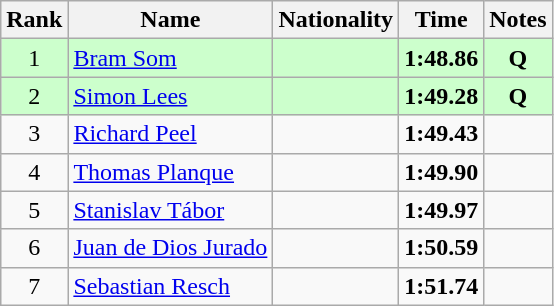<table class="wikitable sortable" style="text-align:center">
<tr>
<th>Rank</th>
<th>Name</th>
<th>Nationality</th>
<th>Time</th>
<th>Notes</th>
</tr>
<tr bgcolor=ccffcc>
<td>1</td>
<td align=left><a href='#'>Bram Som</a></td>
<td align=left></td>
<td><strong>1:48.86</strong></td>
<td><strong>Q</strong></td>
</tr>
<tr bgcolor=ccffcc>
<td>2</td>
<td align=left><a href='#'>Simon Lees</a></td>
<td align=left></td>
<td><strong>1:49.28</strong></td>
<td><strong>Q</strong></td>
</tr>
<tr>
<td>3</td>
<td align=left><a href='#'>Richard Peel</a></td>
<td align=left></td>
<td><strong>1:49.43</strong></td>
<td></td>
</tr>
<tr>
<td>4</td>
<td align=left><a href='#'>Thomas Planque</a></td>
<td align=left></td>
<td><strong>1:49.90</strong></td>
<td></td>
</tr>
<tr>
<td>5</td>
<td align=left><a href='#'>Stanislav Tábor</a></td>
<td align=left></td>
<td><strong>1:49.97</strong></td>
<td></td>
</tr>
<tr>
<td>6</td>
<td align=left><a href='#'>Juan de Dios Jurado</a></td>
<td align=left></td>
<td><strong>1:50.59</strong></td>
<td></td>
</tr>
<tr>
<td>7</td>
<td align=left><a href='#'>Sebastian Resch</a></td>
<td align=left></td>
<td><strong>1:51.74</strong></td>
<td></td>
</tr>
</table>
